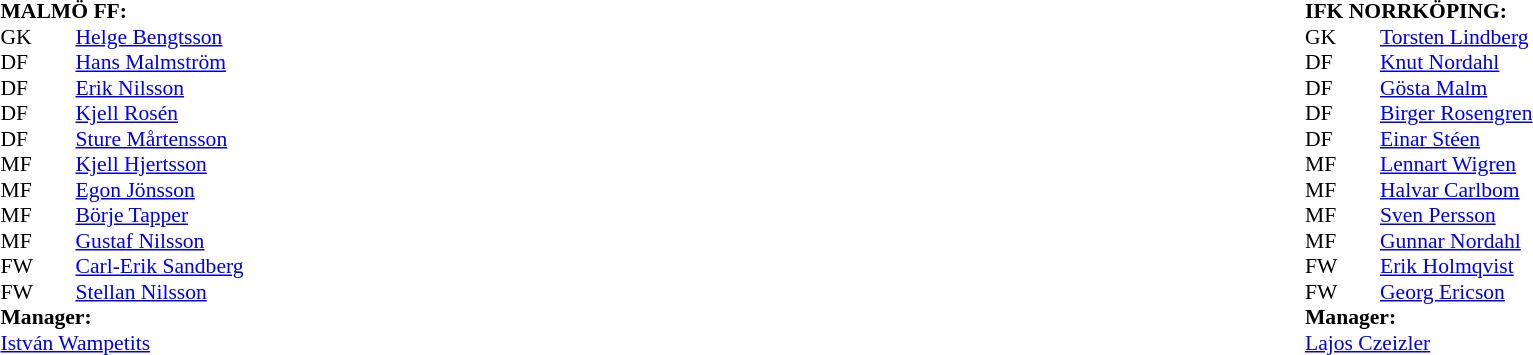<table width="100%">
<tr>
<td valign="top" width="50%"><br><table style="font-size: 90%" cellspacing="0" cellpadding="0">
<tr>
<td colspan="4"><strong>MALMÖ FF:</strong></td>
</tr>
<tr>
<th width="25"></th>
<th width="25"></th>
</tr>
<tr>
<td>GK</td>
<td></td>
<td> <a href='#'>Helge Bengtsson</a></td>
</tr>
<tr>
<td>DF</td>
<td></td>
<td> <a href='#'>Hans Malmström</a></td>
</tr>
<tr>
<td>DF</td>
<td></td>
<td> <a href='#'>Erik Nilsson</a></td>
</tr>
<tr>
<td>DF</td>
<td></td>
<td> <a href='#'>Kjell Rosén</a></td>
</tr>
<tr>
<td>DF</td>
<td></td>
<td> <a href='#'>Sture Mårtensson</a></td>
</tr>
<tr>
<td>MF</td>
<td></td>
<td> <a href='#'>Kjell Hjertsson</a></td>
</tr>
<tr>
<td>MF</td>
<td></td>
<td> <a href='#'>Egon Jönsson</a></td>
</tr>
<tr>
<td>MF</td>
<td></td>
<td> <a href='#'>Börje Tapper</a></td>
</tr>
<tr>
<td>MF</td>
<td></td>
<td> <a href='#'>Gustaf Nilsson</a></td>
</tr>
<tr>
<td>FW</td>
<td></td>
<td> <a href='#'>Carl-Erik Sandberg</a></td>
</tr>
<tr>
<td>FW</td>
<td></td>
<td> <a href='#'>Stellan Nilsson</a></td>
</tr>
<tr>
<td colspan=4><strong>Manager:</strong></td>
</tr>
<tr>
<td colspan="4"> <a href='#'>István Wampetits</a></td>
</tr>
<tr>
</tr>
</table>
</td>
<td valign="top"></td>
<td valign="top" width="50%"><br><table style="font-size: 90%" cellspacing="0" cellpadding="0" align="center">
<tr>
<td colspan="4"><strong>IFK NORRKÖPING:</strong></td>
</tr>
<tr>
<th width="25"></th>
<th width="25"></th>
</tr>
<tr>
<td>GK</td>
<td></td>
<td> <a href='#'>Torsten Lindberg</a></td>
</tr>
<tr>
<td>DF</td>
<td></td>
<td> <a href='#'>Knut Nordahl</a></td>
</tr>
<tr>
<td>DF</td>
<td></td>
<td> <a href='#'>Gösta Malm</a></td>
</tr>
<tr>
<td>DF</td>
<td></td>
<td> <a href='#'>Birger Rosengren</a></td>
</tr>
<tr>
<td>DF</td>
<td></td>
<td> <a href='#'>Einar Stéen</a></td>
</tr>
<tr>
<td>MF</td>
<td></td>
<td> <a href='#'>Lennart Wigren</a></td>
</tr>
<tr>
<td>MF</td>
<td></td>
<td> <a href='#'>Halvar Carlbom</a></td>
</tr>
<tr>
<td>MF</td>
<td></td>
<td> <a href='#'>Sven Persson</a></td>
</tr>
<tr>
<td>MF</td>
<td></td>
<td> <a href='#'>Gunnar Nordahl</a></td>
</tr>
<tr>
<td>FW</td>
<td></td>
<td> <a href='#'>Erik Holmqvist</a></td>
</tr>
<tr>
<td>FW</td>
<td></td>
<td> <a href='#'>Georg Ericson</a></td>
</tr>
<tr>
<td colspan=4><strong>Manager:</strong></td>
</tr>
<tr>
<td colspan="4"> <a href='#'>Lajos Czeizler</a></td>
</tr>
</table>
</td>
</tr>
</table>
